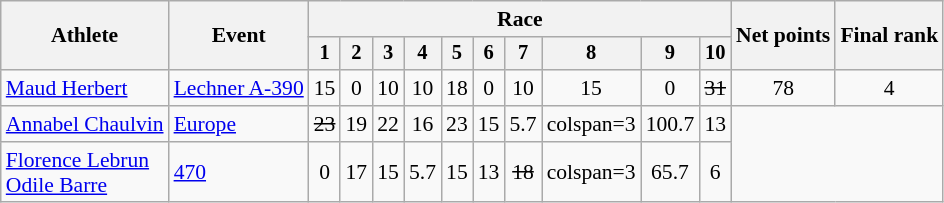<table class="wikitable" style="font-size:90%">
<tr>
<th rowspan=2>Athlete</th>
<th rowspan=2>Event</th>
<th colspan=10>Race</th>
<th rowspan=2>Net points</th>
<th rowspan=2>Final rank</th>
</tr>
<tr style="font-size:95%">
<th>1</th>
<th>2</th>
<th>3</th>
<th>4</th>
<th>5</th>
<th>6</th>
<th>7</th>
<th>8</th>
<th>9</th>
<th>10</th>
</tr>
<tr align=center>
<td align=left><a href='#'>Maud Herbert</a></td>
<td align=left><a href='#'>Lechner A-390</a></td>
<td>15</td>
<td>0</td>
<td>10</td>
<td>10</td>
<td>18</td>
<td>0</td>
<td>10</td>
<td>15</td>
<td>0</td>
<td><s>31</s></td>
<td>78</td>
<td>4</td>
</tr>
<tr align=center>
<td align=left><a href='#'>Annabel Chaulvin</a></td>
<td align=left><a href='#'>Europe</a></td>
<td><s>23</s></td>
<td>19</td>
<td>22</td>
<td>16</td>
<td>23</td>
<td>15</td>
<td>5.7</td>
<td>colspan=3</td>
<td>100.7</td>
<td>13</td>
</tr>
<tr align=center>
<td align=left><a href='#'>Florence Lebrun</a><br><a href='#'>Odile Barre</a></td>
<td align=left><a href='#'>470</a></td>
<td>0</td>
<td>17</td>
<td>15</td>
<td>5.7</td>
<td>15</td>
<td>13</td>
<td><s>18</s></td>
<td>colspan=3</td>
<td>65.7</td>
<td>6</td>
</tr>
</table>
